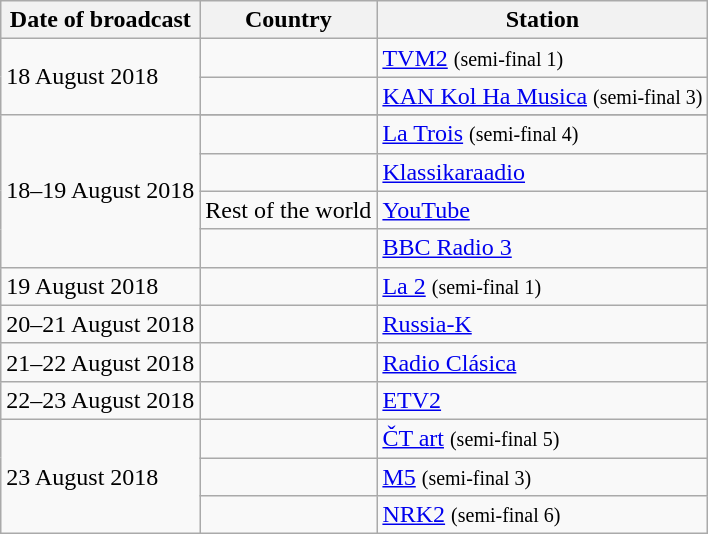<table class="wikitable sortable">
<tr>
<th>Date of broadcast</th>
<th>Country</th>
<th>Station</th>
</tr>
<tr>
<td rowspan="2">18 August 2018</td>
<td></td>
<td><a href='#'>TVM2</a> <small>(semi-final 1)</small></td>
</tr>
<tr>
<td></td>
<td><a href='#'>KAN Kol Ha Musica</a> <small>(semi-final 3)</small></td>
</tr>
<tr>
<td rowspan="5">18–19 August 2018</td>
</tr>
<tr>
<td></td>
<td><a href='#'>La Trois</a> <small>(semi-final 4)</small></td>
</tr>
<tr>
<td></td>
<td><a href='#'>Klassikaraadio</a></td>
</tr>
<tr>
<td> Rest of the world</td>
<td><a href='#'>YouTube</a></td>
</tr>
<tr>
<td></td>
<td><a href='#'>BBC Radio 3</a></td>
</tr>
<tr>
<td>19 August 2018</td>
<td></td>
<td><a href='#'>La 2</a> <small>(semi-final 1)</small></td>
</tr>
<tr>
<td>20–21 August 2018</td>
<td></td>
<td><a href='#'>Russia-K</a></td>
</tr>
<tr>
<td>21–22 August 2018</td>
<td></td>
<td><a href='#'>Radio Clásica</a></td>
</tr>
<tr>
<td>22–23 August 2018</td>
<td></td>
<td><a href='#'>ETV2</a></td>
</tr>
<tr>
<td rowspan="3">23 August 2018</td>
<td></td>
<td><a href='#'>ČT art</a> <small>(semi-final 5)</small></td>
</tr>
<tr>
<td></td>
<td><a href='#'>M5</a> <small>(semi-final 3)</small></td>
</tr>
<tr>
<td></td>
<td><a href='#'>NRK2</a> <small>(semi-final 6)</small></td>
</tr>
</table>
